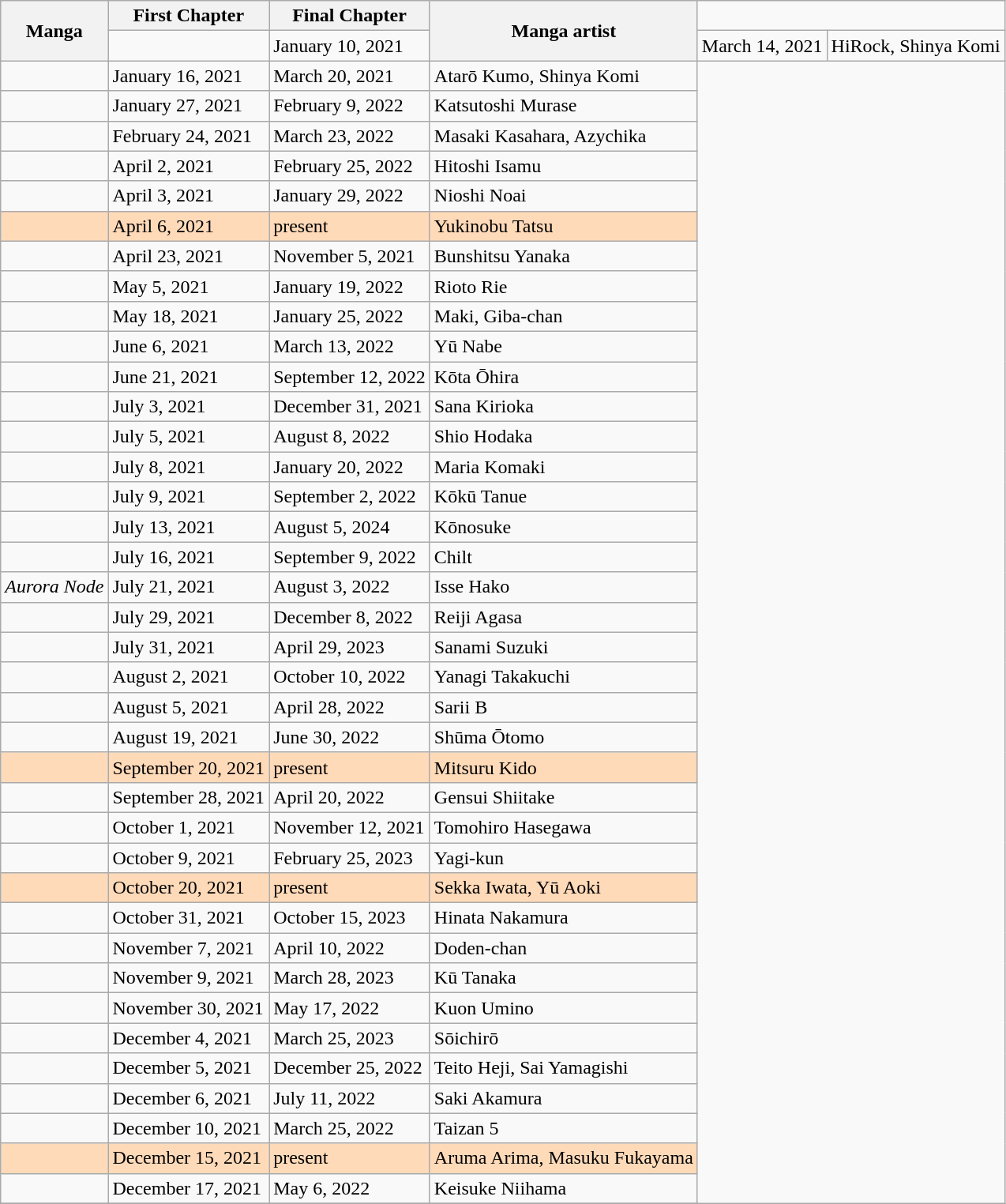<table class="wikitable sortable">
<tr>
<th rowspan="2" scope="col">Manga</th>
<th colspan="1" scope="col">First Chapter</th>
<th colspan="1" scope="col">Final Chapter</th>
<th rowspan="2" scope="col">Manga artist</th>
</tr>
<tr>
<td></td>
<td>January 10, 2021</td>
<td>March 14, 2021</td>
<td>HiRock, Shinya Komi</td>
</tr>
<tr>
<td></td>
<td>January 16, 2021</td>
<td>March 20, 2021</td>
<td>Atarō Kumo, Shinya Komi</td>
</tr>
<tr>
<td></td>
<td>January 27, 2021</td>
<td>February 9, 2022</td>
<td>Katsutoshi Murase</td>
</tr>
<tr>
<td></td>
<td>February 24, 2021</td>
<td>March 23, 2022</td>
<td>Masaki Kasahara, Azychika</td>
</tr>
<tr>
<td></td>
<td>April 2, 2021</td>
<td>February 25, 2022</td>
<td>Hitoshi Isamu</td>
</tr>
<tr>
<td></td>
<td>April 3, 2021</td>
<td>January 29, 2022</td>
<td>Nioshi Noai</td>
</tr>
<tr style="background-color:#FFDAB9;">
<td></td>
<td>April 6, 2021</td>
<td>present</td>
<td>Yukinobu Tatsu</td>
</tr>
<tr>
<td></td>
<td>April 23, 2021</td>
<td>November 5, 2021</td>
<td>Bunshitsu Yanaka</td>
</tr>
<tr>
<td></td>
<td>May 5, 2021</td>
<td>January 19, 2022</td>
<td>Rioto Rie</td>
</tr>
<tr>
<td></td>
<td>May 18, 2021</td>
<td>January 25, 2022</td>
<td>Maki, Giba-chan</td>
</tr>
<tr>
<td></td>
<td>June 6, 2021</td>
<td>March 13, 2022</td>
<td>Yū Nabe</td>
</tr>
<tr>
<td></td>
<td>June 21, 2021</td>
<td>September 12, 2022</td>
<td>Kōta Ōhira</td>
</tr>
<tr>
<td></td>
<td>July 3, 2021</td>
<td>December 31, 2021</td>
<td>Sana Kirioka</td>
</tr>
<tr>
<td></td>
<td>July 5, 2021</td>
<td>August 8, 2022</td>
<td>Shio Hodaka</td>
</tr>
<tr>
<td></td>
<td>July 8, 2021</td>
<td>January 20, 2022</td>
<td>Maria Komaki</td>
</tr>
<tr>
<td></td>
<td>July 9, 2021</td>
<td>September 2, 2022</td>
<td>Kōkū Tanue</td>
</tr>
<tr>
<td></td>
<td>July 13, 2021</td>
<td>August 5, 2024</td>
<td>Kōnosuke</td>
</tr>
<tr>
<td></td>
<td>July 16, 2021</td>
<td>September 9, 2022</td>
<td>Chilt</td>
</tr>
<tr>
<td><em>Aurora Node</em></td>
<td>July 21, 2021</td>
<td>August 3, 2022</td>
<td>Isse Hako</td>
</tr>
<tr>
<td></td>
<td>July 29, 2021</td>
<td>December 8, 2022</td>
<td>Reiji Agasa</td>
</tr>
<tr>
<td></td>
<td>July 31, 2021</td>
<td>April 29, 2023</td>
<td>Sanami Suzuki</td>
</tr>
<tr>
<td></td>
<td>August 2, 2021</td>
<td>October 10, 2022</td>
<td>Yanagi Takakuchi</td>
</tr>
<tr>
<td></td>
<td>August 5, 2021</td>
<td>April 28, 2022</td>
<td>Sarii B</td>
</tr>
<tr>
<td></td>
<td>August 19, 2021</td>
<td>June 30, 2022</td>
<td>Shūma Ōtomo</td>
</tr>
<tr style="background-color:#FFDAB9;">
<td></td>
<td>September 20, 2021</td>
<td>present</td>
<td>Mitsuru Kido</td>
</tr>
<tr>
<td></td>
<td>September 28, 2021</td>
<td>April 20, 2022</td>
<td>Gensui Shiitake</td>
</tr>
<tr>
<td></td>
<td>October 1, 2021</td>
<td>November 12, 2021</td>
<td>Tomohiro Hasegawa</td>
</tr>
<tr>
<td></td>
<td>October 9, 2021</td>
<td>February 25, 2023</td>
<td>Yagi-kun</td>
</tr>
<tr style="background-color:#FFDAB9;">
<td></td>
<td>October 20, 2021</td>
<td>present</td>
<td>Sekka Iwata, Yū Aoki</td>
</tr>
<tr>
<td></td>
<td>October 31, 2021</td>
<td>October 15, 2023</td>
<td>Hinata Nakamura</td>
</tr>
<tr>
<td></td>
<td>November 7, 2021</td>
<td>April 10, 2022</td>
<td>Doden-chan</td>
</tr>
<tr>
<td></td>
<td>November 9, 2021</td>
<td>March 28, 2023</td>
<td>Kū Tanaka</td>
</tr>
<tr>
<td></td>
<td>November 30, 2021</td>
<td>May 17, 2022</td>
<td>Kuon Umino</td>
</tr>
<tr>
<td></td>
<td>December 4, 2021</td>
<td>March 25, 2023</td>
<td>Sōichirō</td>
</tr>
<tr>
<td></td>
<td>December 5, 2021</td>
<td>December 25, 2022</td>
<td>Teito Heji, Sai Yamagishi</td>
</tr>
<tr>
<td></td>
<td>December 6, 2021</td>
<td>July 11, 2022</td>
<td>Saki Akamura</td>
</tr>
<tr>
<td></td>
<td>December 10, 2021</td>
<td>March 25, 2022</td>
<td>Taizan 5</td>
</tr>
<tr style="background-color:#FFDAB9;">
<td></td>
<td>December 15, 2021</td>
<td>present</td>
<td>Aruma Arima, Masuku Fukayama</td>
</tr>
<tr>
<td></td>
<td>December 17, 2021</td>
<td>May 6, 2022</td>
<td>Keisuke Niihama</td>
</tr>
<tr>
</tr>
</table>
